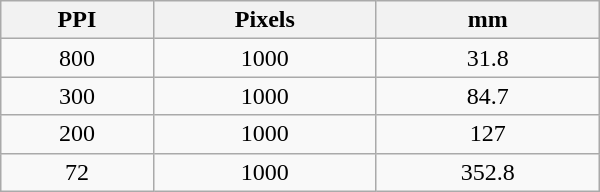<table class="wikitable sortable alternance" style=" text-align:center; width:400px;">
<tr>
<th width="100px">PPI</th>
<th width="150px">Pixels</th>
<th width="150px">mm</th>
</tr>
<tr>
<td>800</td>
<td>1000</td>
<td>31.8</td>
</tr>
<tr>
<td>300</td>
<td>1000</td>
<td>84.7</td>
</tr>
<tr>
<td>200</td>
<td>1000</td>
<td>127</td>
</tr>
<tr>
<td>72</td>
<td>1000</td>
<td>352.8</td>
</tr>
</table>
